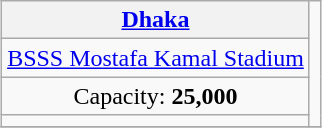<table class="wikitable" style="text-align:center; margin:0.2em auto;">
<tr>
<th><a href='#'>Dhaka</a></th>
<td rowspan="4"></td>
</tr>
<tr>
<td><a href='#'>BSSS Mostafa Kamal Stadium</a></td>
</tr>
<tr>
<td>Capacity: <strong>25,000</strong></td>
</tr>
<tr>
<td></td>
</tr>
<tr>
</tr>
</table>
